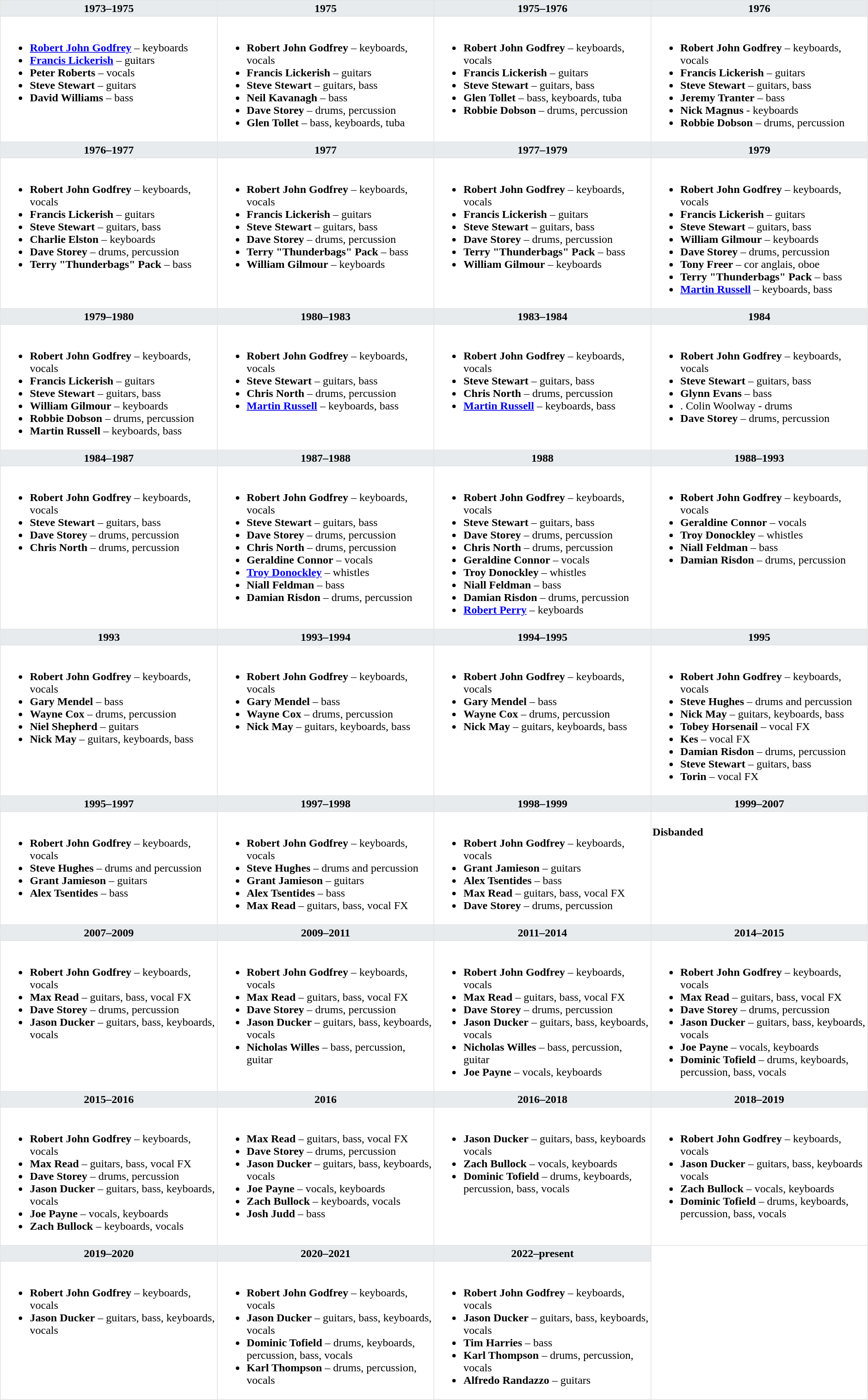<table class="toccolours" border="1" cellpadding="2" cellspacing="0" style="float:width:375px; margin:0 0 1em 1em; border-collapse:collapse; border:1px solid #e2e2e2; width:99%;">
<tr>
<th style="vertical-align:top; background:#e7ebee; width:25%;">1973–1975</th>
<th style="vertical-align:top; background:#e7ebee; width:25%;">1975</th>
<th style="vertical-align:top; background:#e7ebee; width:25%;">1975–1976</th>
<th style="vertical-align:top; background:#e7ebee; width:25%;">1976</th>
</tr>
<tr>
<td valign="top"><br><ul><li><strong><a href='#'>Robert John Godfrey</a></strong> – keyboards</li><li><strong><a href='#'>Francis Lickerish</a></strong> – guitars</li><li><strong>Peter Roberts</strong> – vocals</li><li><strong>Steve Stewart</strong> – guitars</li><li><strong>David Williams</strong> – bass</li></ul></td>
<td valign="top"><br><ul><li><strong>Robert John Godfrey</strong> – keyboards, vocals</li><li><strong>Francis Lickerish</strong> – guitars</li><li><strong>Steve Stewart</strong> – guitars, bass</li><li><strong>Neil Kavanagh</strong> – bass</li><li><strong>Dave Storey</strong> – drums, percussion</li><li><strong>Glen Tollet</strong> – bass, keyboards, tuba</li></ul></td>
<td valign="top"><br><ul><li><strong>Robert John Godfrey</strong> – keyboards, vocals</li><li><strong>Francis Lickerish</strong> – guitars</li><li><strong>Steve Stewart</strong> – guitars, bass</li><li><strong>Glen Tollet</strong> – bass, keyboards, tuba</li><li><strong>Robbie Dobson</strong> – drums, percussion</li></ul></td>
<td valign="top"><br><ul><li><strong>Robert John Godfrey</strong> – keyboards, vocals</li><li><strong>Francis Lickerish</strong> – guitars</li><li><strong>Steve Stewart</strong> – guitars, bass</li><li><strong>Jeremy Tranter</strong> – bass</li><li><strong>Nick Magnus</strong> - keyboards</li><li><strong>Robbie Dobson</strong> – drums, percussion</li></ul></td>
</tr>
<tr>
<th style="vertical-align:top; background:#e7ebee; width:25%;">1976–1977</th>
<th style="vertical-align:top; background:#e7ebee; width:25%;">1977</th>
<th style="vertical-align:top; background:#e7ebee; width:25%;">1977–1979</th>
<th style="vertical-align:top; background:#e7ebee; width:25%;">1979</th>
</tr>
<tr>
<td valign="top"><br><ul><li><strong>Robert John Godfrey</strong> – keyboards, vocals</li><li><strong>Francis Lickerish</strong> – guitars</li><li><strong>Steve Stewart</strong> – guitars, bass</li><li><strong>Charlie Elston</strong> – keyboards</li><li><strong>Dave Storey</strong> – drums, percussion</li><li><strong>Terry "Thunderbags" Pack</strong> – bass</li></ul></td>
<td valign="top"><br><ul><li><strong>Robert John Godfrey</strong> – keyboards, vocals</li><li><strong>Francis Lickerish</strong> – guitars</li><li><strong>Steve Stewart</strong> – guitars, bass</li><li><strong>Dave Storey</strong> – drums, percussion</li><li><strong>Terry "Thunderbags" Pack</strong> – bass</li><li><strong>William Gilmour</strong> – keyboards</li></ul></td>
<td valign="top"><br><ul><li><strong>Robert John Godfrey</strong> – keyboards, vocals</li><li><strong>Francis Lickerish</strong> – guitars</li><li><strong>Steve Stewart</strong> – guitars, bass</li><li><strong>Dave Storey</strong> – drums, percussion</li><li><strong>Terry "Thunderbags" Pack</strong> – bass</li><li><strong>William Gilmour</strong> – keyboards</li></ul></td>
<td valign="top"><br><ul><li><strong>Robert John Godfrey</strong> – keyboards, vocals</li><li><strong>Francis Lickerish</strong> – guitars</li><li><strong>Steve Stewart</strong> – guitars, bass</li><li><strong>William Gilmour</strong> – keyboards</li><li><strong>Dave Storey</strong> – drums, percussion</li><li><strong>Tony Freer</strong> – cor anglais, oboe</li><li><strong>Terry "Thunderbags" Pack</strong> – bass</li><li><strong><a href='#'>Martin Russell</a></strong> – keyboards, bass</li></ul></td>
</tr>
<tr>
<th style="vertical-align:top; background:#e7ebee; width:25%;">1979–1980</th>
<th style="vertical-align:top; background:#e7ebee; width:25%;">1980–1983</th>
<th style="vertical-align:top; background:#e7ebee; width:25%;">1983–1984</th>
<th style="vertical-align:top; background:#e7ebee; width:25%;">1984</th>
</tr>
<tr>
<td valign="top"><br><ul><li><strong>Robert John Godfrey</strong> – keyboards, vocals</li><li><strong>Francis Lickerish</strong> – guitars</li><li><strong>Steve Stewart</strong> – guitars, bass</li><li><strong>William Gilmour</strong> – keyboards</li><li><strong>Robbie Dobson</strong> – drums, percussion</li><li><strong>Martin Russell</strong> – keyboards, bass</li></ul></td>
<td valign="top"><br><ul><li><strong>Robert John Godfrey</strong> – keyboards, vocals</li><li><strong>Steve Stewart</strong> – guitars, bass</li><li><strong>Chris North</strong> – drums, percussion</li><li><strong><a href='#'>Martin Russell</a></strong> – keyboards, bass</li></ul></td>
<td valign="top"><br><ul><li><strong>Robert John Godfrey</strong> – keyboards, vocals</li><li><strong>Steve Stewart</strong> – guitars, bass</li><li><strong>Chris North</strong> – drums, percussion</li><li><strong><a href='#'>Martin Russell</a></strong> – keyboards, bass</li></ul></td>
<td valign="top"><br><ul><li><strong>Robert John Godfrey</strong> – keyboards, vocals</li><li><strong>Steve Stewart</strong> – guitars, bass</li><li><strong>Glynn Evans</strong> – bass</li><li>.  Colin Woolway - drums</li><li><strong>Dave Storey</strong> – drums, percussion</li></ul></td>
</tr>
<tr>
<th style="vertical-align:top; background:#e7ebee; width:25%;">1984–1987</th>
<th style="vertical-align:top; background:#e7ebee; width:25%;">1987–1988</th>
<th style="vertical-align:top; background:#e7ebee; width:25%;">1988</th>
<th style="vertical-align:top; background:#e7ebee; width:25%;">1988–1993</th>
</tr>
<tr>
<td valign="top"><br><ul><li><strong>Robert John Godfrey</strong> – keyboards, vocals</li><li><strong>Steve Stewart</strong> – guitars, bass</li><li><strong>Dave Storey</strong> – drums, percussion</li><li><strong>Chris North</strong> – drums, percussion</li></ul></td>
<td valign="top"><br><ul><li><strong>Robert John Godfrey</strong> – keyboards, vocals</li><li><strong>Steve Stewart</strong> – guitars, bass</li><li><strong>Dave Storey</strong> – drums, percussion</li><li><strong>Chris North</strong> – drums, percussion</li><li><strong>Geraldine Connor</strong> – vocals</li><li><strong><a href='#'>Troy Donockley</a></strong> – whistles</li><li><strong>Niall Feldman</strong> – bass</li><li><strong>Damian Risdon</strong> – drums, percussion</li></ul></td>
<td valign="top"><br><ul><li><strong>Robert John Godfrey</strong> – keyboards, vocals</li><li><strong>Steve Stewart</strong> – guitars, bass</li><li><strong>Dave Storey</strong> – drums, percussion</li><li><strong>Chris North</strong> – drums, percussion</li><li><strong>Geraldine Connor</strong> – vocals</li><li><strong>Troy Donockley</strong> – whistles</li><li><strong>Niall Feldman</strong> – bass</li><li><strong>Damian Risdon</strong> – drums, percussion</li><li><strong><a href='#'>Robert Perry</a></strong> – keyboards</li></ul></td>
<td valign="top"><br><ul><li><strong>Robert John Godfrey</strong> – keyboards, vocals</li><li><strong>Geraldine Connor</strong> – vocals</li><li><strong>Troy Donockley</strong> – whistles</li><li><strong>Niall Feldman</strong> – bass</li><li><strong>Damian Risdon</strong> – drums, percussion</li></ul></td>
</tr>
<tr>
<th style="vertical-align:top; background:#e7ebee; width:25%;">1993</th>
<th style="vertical-align:top; background:#e7ebee; width:25%;">1993–1994</th>
<th style="vertical-align:top; background:#e7ebee; width:25%;">1994–1995</th>
<th style="vertical-align:top; background:#e7ebee; width:25%;">1995</th>
</tr>
<tr>
<td valign="top"><br><ul><li><strong>Robert John Godfrey</strong> – keyboards, vocals</li><li><strong>Gary Mendel</strong> – bass</li><li><strong>Wayne Cox</strong> – drums, percussion</li><li><strong>Niel Shepherd</strong> – guitars</li><li><strong>Nick May</strong> – guitars, keyboards, bass</li></ul></td>
<td valign="top"><br><ul><li><strong>Robert John Godfrey</strong> – keyboards, vocals</li><li><strong>Gary Mendel</strong> – bass</li><li><strong>Wayne Cox</strong> – drums, percussion</li><li><strong>Nick May</strong> – guitars, keyboards, bass</li></ul></td>
<td valign="top"><br><ul><li><strong>Robert John Godfrey</strong> – keyboards, vocals</li><li><strong>Gary Mendel</strong> – bass</li><li><strong>Wayne Cox</strong> – drums, percussion</li><li><strong>Nick May</strong> – guitars, keyboards, bass</li></ul></td>
<td valign="top"><br><ul><li><strong>Robert John Godfrey</strong> – keyboards, vocals</li><li><strong>Steve Hughes</strong> – drums and percussion</li><li><strong>Nick May</strong> – guitars, keyboards, bass</li><li><strong>Tobey Horsenail</strong> – vocal FX</li><li><strong>Kes</strong> – vocal FX</li><li><strong>Damian Risdon</strong> – drums, percussion</li><li><strong>Steve Stewart</strong> – guitars, bass</li><li><strong>Torin</strong> – vocal FX</li></ul></td>
</tr>
<tr>
<th style="vertical-align:top; background:#e7ebee; width:25%;">1995–1997</th>
<th style="vertical-align:top; background:#e7ebee; width:25%;">1997–1998</th>
<th style="vertical-align:top; background:#e7ebee; width:25%;">1998–1999</th>
<th style="vertical-align:top; background:#e7ebee; width:25%;">1999–2007</th>
</tr>
<tr>
<td valign="top"><br><ul><li><strong>Robert John Godfrey</strong> – keyboards, vocals</li><li><strong>Steve Hughes</strong> – drums and percussion</li><li><strong>Grant Jamieson</strong> – guitars</li><li><strong>Alex Tsentides</strong> – bass</li></ul></td>
<td valign="top"><br><ul><li><strong>Robert John Godfrey</strong> – keyboards, vocals</li><li><strong>Steve Hughes</strong> – drums and percussion</li><li><strong>Grant Jamieson</strong> – guitars</li><li><strong>Alex Tsentides</strong> – bass</li><li><strong>Max Read</strong> – guitars, bass, vocal FX</li></ul></td>
<td valign="top"><br><ul><li><strong>Robert John Godfrey</strong> – keyboards, vocals</li><li><strong>Grant Jamieson</strong> – guitars</li><li><strong>Alex Tsentides</strong> – bass</li><li><strong>Max Read</strong> – guitars, bass, vocal FX</li><li><strong>Dave Storey</strong> – drums, percussion</li></ul></td>
<td valign="top"><br><strong>Disbanded</strong></td>
</tr>
<tr>
<th style="vertical-align:top; background:#e7ebee; width:25%;">2007–2009</th>
<th style="vertical-align:top; background:#e7ebee; width:25%;">2009–2011</th>
<th style="vertical-align:top; background:#e7ebee; width:25%;">2011–2014</th>
<th style="vertical-align:top; background:#e7ebee; width:25%;">2014–2015</th>
</tr>
<tr>
<td valign="top"><br><ul><li><strong>Robert John Godfrey</strong> – keyboards, vocals</li><li><strong>Max Read</strong> – guitars, bass, vocal FX</li><li><strong>Dave Storey</strong> – drums, percussion</li><li><strong>Jason Ducker</strong> – guitars, bass, keyboards, vocals</li></ul></td>
<td valign="top"><br><ul><li><strong>Robert John Godfrey</strong> – keyboards, vocals</li><li><strong>Max Read</strong> – guitars, bass, vocal FX</li><li><strong>Dave Storey</strong> – drums, percussion</li><li><strong>Jason Ducker</strong> – guitars, bass, keyboards, vocals</li><li><strong>Nicholas Willes</strong> – bass, percussion, guitar</li></ul></td>
<td valign="top"><br><ul><li><strong>Robert John Godfrey</strong> – keyboards, vocals</li><li><strong>Max Read</strong> – guitars, bass, vocal FX</li><li><strong>Dave Storey</strong> – drums, percussion</li><li><strong>Jason Ducker</strong> – guitars, bass, keyboards, vocals</li><li><strong>Nicholas Willes</strong> – bass, percussion, guitar</li><li><strong>Joe Payne</strong> – vocals, keyboards</li></ul></td>
<td valign="top"><br><ul><li><strong>Robert John Godfrey</strong> – keyboards, vocals</li><li><strong>Max Read</strong> – guitars, bass, vocal FX</li><li><strong>Dave Storey</strong> – drums, percussion</li><li><strong>Jason Ducker</strong> – guitars, bass, keyboards, vocals</li><li><strong>Joe Payne</strong> – vocals, keyboards</li><li><strong>Dominic Tofield</strong> – drums, keyboards, percussion, bass, vocals</li></ul></td>
</tr>
<tr>
<th style="vertical-align:top; background:#e7ebee; width:25%;">2015–2016</th>
<th style="vertical-align:top; background:#e7ebee; width:25%;">2016</th>
<th style="vertical-align:top; background:#e7ebee; width:25%;">2016–2018</th>
<th style="vertical-align:top; background:#e7ebee; width:25%;">2018–2019</th>
</tr>
<tr>
<td valign="top"><br><ul><li><strong>Robert John Godfrey</strong> – keyboards, vocals</li><li><strong>Max Read</strong> – guitars, bass, vocal FX</li><li><strong>Dave Storey</strong> – drums, percussion</li><li><strong>Jason Ducker</strong> – guitars, bass, keyboards, vocals</li><li><strong>Joe Payne</strong> – vocals, keyboards</li><li><strong>Zach Bullock</strong> – keyboards, vocals</li></ul></td>
<td valign="top"><br><ul><li><strong>Max Read</strong> – guitars, bass, vocal FX</li><li><strong>Dave Storey</strong> – drums, percussion</li><li><strong>Jason Ducker</strong> – guitars, bass, keyboards, vocals</li><li><strong>Joe Payne</strong> – vocals, keyboards</li><li><strong>Zach Bullock</strong> – keyboards, vocals</li><li><strong>Josh Judd</strong> – bass</li></ul></td>
<td valign="top"><br><ul><li><strong>Jason Ducker</strong> – guitars, bass, keyboards vocals</li><li><strong>Zach Bullock</strong> – vocals, keyboards</li><li><strong>Dominic Tofield</strong> – drums, keyboards, percussion, bass, vocals</li></ul></td>
<td valign="top"><br><ul><li><strong>Robert John Godfrey</strong> – keyboards, vocals</li><li><strong>Jason Ducker</strong> – guitars, bass, keyboards vocals</li><li><strong>Zach Bullock</strong> – vocals, keyboards</li><li><strong>Dominic Tofield</strong> – drums, keyboards, percussion, bass, vocals</li></ul></td>
</tr>
<tr>
<th style="vertical-align:top; background:#e7ebee; width:25%;">2019–2020</th>
<th style="vertical-align:top; background:#e7ebee; width:25%;">2020–2021</th>
<th style="vertical-align:top; background:#e7ebee; width:25%;">2022–present</th>
</tr>
<tr>
<td valign="top"><br><ul><li><strong>Robert John Godfrey</strong> – keyboards, vocals</li><li><strong>Jason Ducker</strong> – guitars, bass, keyboards, vocals</li></ul></td>
<td valign="top"><br><ul><li><strong>Robert John Godfrey</strong> – keyboards, vocals</li><li><strong>Jason Ducker</strong> – guitars, bass, keyboards, vocals</li><li><strong>Dominic Tofield</strong> – drums, keyboards, percussion, bass, vocals</li><li><strong>Karl Thompson</strong> – drums, percussion, vocals</li></ul></td>
<td valign="top"><br><ul><li><strong>Robert John Godfrey</strong> – keyboards, vocals</li><li><strong>Jason Ducker</strong> – guitars, bass, keyboards, vocals</li><li><strong>Tim Harries</strong> – bass</li><li><strong>Karl Thompson</strong> – drums, percussion, vocals</li><li><strong>Alfredo Randazzo</strong> – guitars</li></ul></td>
</tr>
</table>
